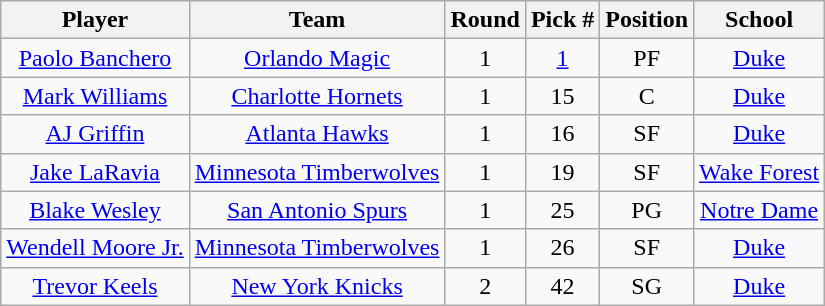<table class="wikitable" style="text-align:center;">
<tr>
<th>Player</th>
<th>Team</th>
<th>Round</th>
<th>Pick #</th>
<th>Position</th>
<th>School</th>
</tr>
<tr>
<td><a href='#'>Paolo Banchero</a></td>
<td><a href='#'>Orlando Magic</a></td>
<td>1</td>
<td><a href='#'>1</a></td>
<td>PF</td>
<td><a href='#'>Duke</a></td>
</tr>
<tr>
<td><a href='#'>Mark Williams</a></td>
<td><a href='#'>Charlotte Hornets</a></td>
<td>1</td>
<td>15</td>
<td>C</td>
<td><a href='#'>Duke</a></td>
</tr>
<tr>
<td><a href='#'>AJ Griffin</a></td>
<td><a href='#'>Atlanta Hawks</a></td>
<td>1</td>
<td>16</td>
<td>SF</td>
<td><a href='#'>Duke</a></td>
</tr>
<tr>
<td><a href='#'>Jake LaRavia</a></td>
<td><a href='#'>Minnesota Timberwolves</a></td>
<td>1</td>
<td>19</td>
<td>SF</td>
<td><a href='#'>Wake Forest</a></td>
</tr>
<tr>
<td><a href='#'>Blake Wesley</a></td>
<td><a href='#'>San Antonio Spurs</a></td>
<td>1</td>
<td>25</td>
<td>PG</td>
<td><a href='#'>Notre Dame</a></td>
</tr>
<tr>
<td><a href='#'>Wendell Moore Jr.</a></td>
<td><a href='#'>Minnesota Timberwolves</a></td>
<td>1</td>
<td>26</td>
<td>SF</td>
<td><a href='#'>Duke</a></td>
</tr>
<tr>
<td><a href='#'>Trevor Keels</a></td>
<td><a href='#'>New York Knicks</a></td>
<td>2</td>
<td>42</td>
<td>SG</td>
<td><a href='#'>Duke</a></td>
</tr>
</table>
